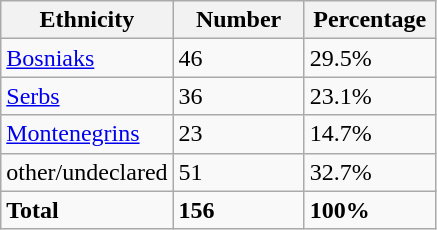<table class="wikitable">
<tr>
<th width="100px">Ethnicity</th>
<th width="80px">Number</th>
<th width="80px">Percentage</th>
</tr>
<tr>
<td><a href='#'>Bosniaks</a></td>
<td>46</td>
<td>29.5%</td>
</tr>
<tr>
<td><a href='#'>Serbs</a></td>
<td>36</td>
<td>23.1%</td>
</tr>
<tr>
<td><a href='#'>Montenegrins</a></td>
<td>23</td>
<td>14.7%</td>
</tr>
<tr>
<td>other/undeclared</td>
<td>51</td>
<td>32.7%</td>
</tr>
<tr>
<td><strong>Total</strong></td>
<td><strong>156</strong></td>
<td><strong>100%</strong></td>
</tr>
</table>
